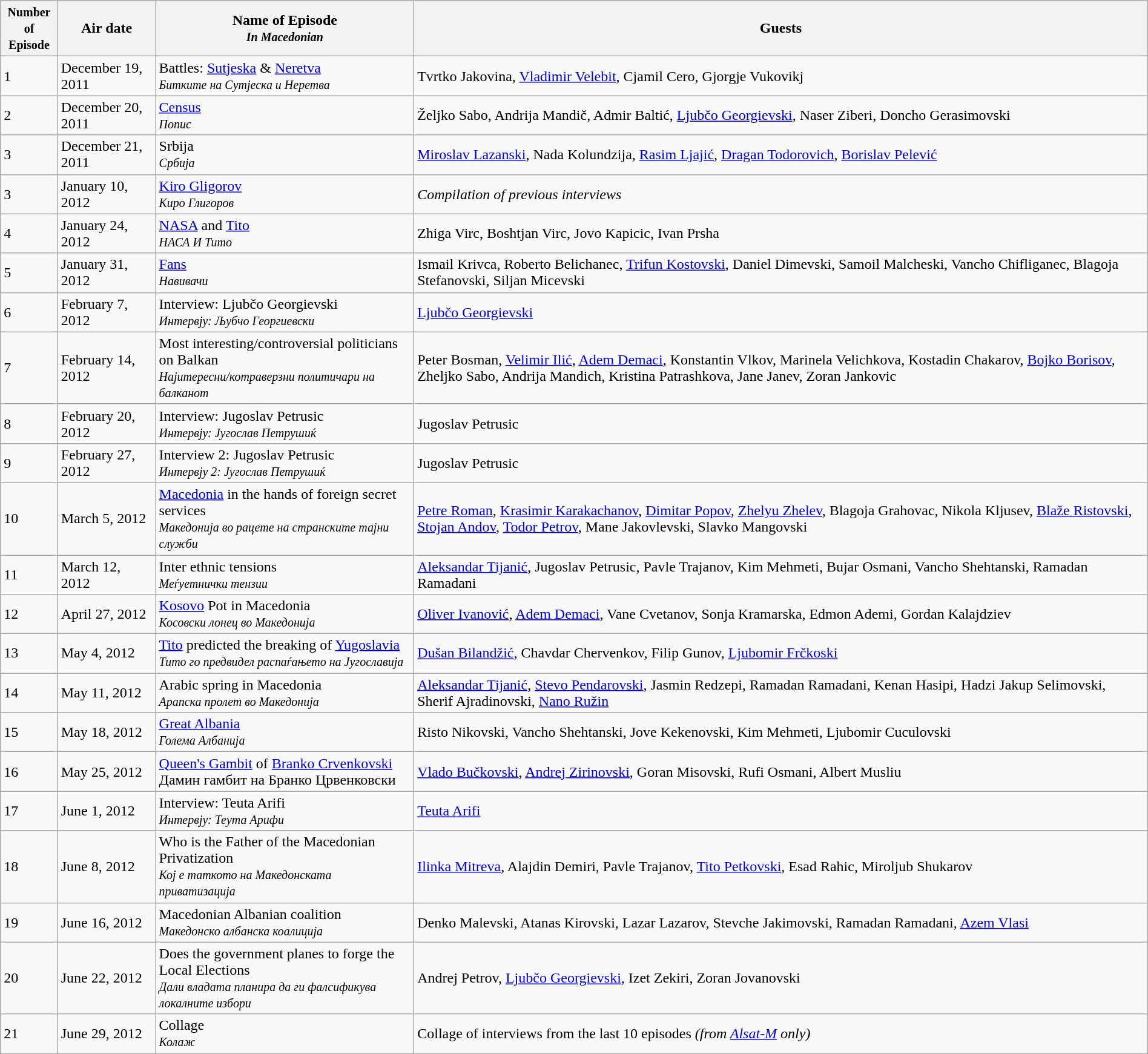<table class="wikitable sortable mw-collapsible mw-collapsed"  style="width: 100%; height: 100px;">
<tr>
<th><small>Number of <br> Episode</small></th>
<th>Air date</th>
<th>Name of Episode <br> <small><em>In Macedonian</em></small></th>
<th>Guests</th>
</tr>
<tr>
<td>1</td>
<td>December 19, 2011</td>
<td>Battles: <a href='#'>Sutjeska</a> & <a href='#'>Neretva</a> <br> <small><em>Битките на Сутјеска и Неретва</em></small></td>
<td>Tvrtko Jakovina, <a href='#'>Vladimir Velebit</a>, Cjamil Cero, Gjorgje Vukovikj</td>
</tr>
<tr>
<td>2</td>
<td>December 20, 2011</td>
<td><a href='#'>Census</a> <br> <small><em>Попис</em></small></td>
<td>Željko Sabo, Andrija Mandič, Admir Baltić, <a href='#'>Ljubčo Georgievski</a>, Naser Ziberi, Doncho Gerasimovski</td>
</tr>
<tr>
<td>3</td>
<td>December 21, 2011</td>
<td>Srbija <br> <small><em>Србија</em></small></td>
<td><a href='#'>Miroslav Lazanski</a>, Nada Kolundzija, <a href='#'>Rasim Ljajić</a>, <a href='#'>Dragan Todorovich</a>, <a href='#'>Borislav Pelević</a></td>
</tr>
<tr>
<td>3</td>
<td>January 10, 2012</td>
<td><a href='#'>Kiro Gligorov</a> <br> <small><em>Киро Глигоров</em></small></td>
<td><em>Compilation of previous interviews</em></td>
</tr>
<tr>
<td>4</td>
<td>January 24, 2012</td>
<td><a href='#'>NASA</a> and <a href='#'>Tito</a> <br> <small><em>НАСА И Тито</em></small></td>
<td>Zhiga Virc, Boshtjan Virc, Jovo Kapicic, Ivan Prsha</td>
</tr>
<tr>
<td>5</td>
<td>January 31, 2012</td>
<td><a href='#'>Fans</a> <br> <small><em>Навивачи</em></small></td>
<td>Ismail Krivca, Roberto Belichanec, <a href='#'>Trifun Kostovski</a>, Daniel Dimevski, Samoil Malcheski, Vancho Chifliganec, Blagoja Stefanovski, Siljan Micevski</td>
</tr>
<tr>
<td>6</td>
<td>February 7, 2012</td>
<td>Interview: Ljubčo Georgievski <br> <small><em>Интервју: Љубчо Георгиевски</em></small></td>
<td><a href='#'>Ljubčo Georgievski</a></td>
</tr>
<tr>
<td>7</td>
<td>February 14, 2012</td>
<td>Most interesting/controversial politicians on Balkan <br> <small><em>Најитересни/котраверзни политичари на балканот</em></small></td>
<td>Peter Bosman, <a href='#'>Velimir Ilić</a>, <a href='#'>Adem Demaci</a>, Konstantin Vlkov, Marinela Velichkova, Kostadin Chakarov, <a href='#'>Bojko Borisov</a>, Zheljko Sabo, Andrija Mandich, Kristina Patrashkova, Jane Janev, Zoran Jankovic</td>
</tr>
<tr>
<td>8</td>
<td>February 20, 2012</td>
<td>Interview: Jugoslav Petrusic <br> <small><em>Интервју: Југослав Петрушиќ</em></small></td>
<td>Jugoslav Petrusic</td>
</tr>
<tr>
<td>9</td>
<td>February 27, 2012</td>
<td>Interview 2: Jugoslav Petrusic <br> <small><em>Интервју 2: Југослав Петрушиќ</em></small></td>
<td>Jugoslav Petrusic</td>
</tr>
<tr>
<td>10</td>
<td>March 5, 2012</td>
<td><a href='#'>Macedonia</a> in the hands of foreign secret services <br> <small><em>Македонија во рацете на странските тајни служби</em></small></td>
<td><a href='#'>Petre Roman</a>, <a href='#'>Krasimir Karakachanov</a>, <a href='#'>Dimitar Popov</a>, <a href='#'>Zhelyu Zhelev</a>, Blagoja Grahovac, Nikola Kljusev, <a href='#'>Blaže Ristovski</a>, <a href='#'>Stojan Andov</a>, <a href='#'>Todor Petrov</a>, Mane Jakovlevski, Slavko Mangovski</td>
</tr>
<tr>
<td>11</td>
<td>March 12, 2012</td>
<td>Inter ethnic tensions <br> <small><em>Меѓуетнички тензии</em></small></td>
<td><a href='#'>Aleksandar Tijanić</a>, Jugoslav Petrusic, Pavle Trajanov, Kim Mehmeti, Bujar Osmani, Vancho Shehtanski, Ramadan Ramadani</td>
</tr>
<tr>
<td>12</td>
<td>April 27, 2012</td>
<td><a href='#'>Kosovo</a> Pot in Macedonia <br> <small><em>Косовски лонец во Македонија</em></small></td>
<td><a href='#'>Oliver Ivanović</a>, <a href='#'>Adem Demaci</a>, Vane Cvetanov, Sonja Kramarska, Edmon Ademi, Gordan Kalajdziev</td>
</tr>
<tr>
<td>13</td>
<td>May 4, 2012</td>
<td><a href='#'>Tito</a> predicted the breaking of <a href='#'>Yugoslavia</a> <br> <small><em>Тито го предвидел распаѓањето на Југославија</em></small></td>
<td><a href='#'>Dušan Bilandžić</a>, Chavdar Chervenkov, Filip Gunov, <a href='#'>Ljubomir Frčkoski</a></td>
</tr>
<tr>
<td>14</td>
<td>May 11, 2012</td>
<td>Arabic spring in Macedonia <br> <small><em>Арапска пролет во Македонија</em></small></td>
<td><a href='#'>Aleksandar Tijanić</a>, <a href='#'>Stevo Pendarovski</a>, Jasmin Redzepi, Ramadan Ramadani, Kenan Hasipi, Hadzi Jakup Selimovski, Sherif Ajradinovski, <a href='#'>Nano Ružin</a></td>
</tr>
<tr>
<td>15</td>
<td>May 18, 2012</td>
<td><a href='#'>Great Albania</a> <br> <small><em>Голема Албанија</em></small></td>
<td>Risto Nikovski, Vancho Shehtanski, Jove Kekenovski, Kim Mehmeti, Ljubomir Cuculovski</td>
</tr>
<tr>
<td>16</td>
<td>May 25, 2012</td>
<td><a href='#'>Queen's Gambit</a> of <a href='#'>Branko Crvenkovski</a> <br> Дамин гамбит на Бранко Црвенковски</td>
<td><a href='#'>Vlado Bučkovski</a>, <a href='#'>Andrej Zirinovski</a>, Goran Misovski, Rufi Osmani, Albert Musliu</td>
</tr>
<tr>
<td>17</td>
<td>June 1, 2012</td>
<td>Interview: Teuta Arifi <br> <small><em>Интервју: Теута Арифи</em></small></td>
<td><a href='#'>Teuta Arifi</a></td>
</tr>
<tr>
<td>18</td>
<td>June 8, 2012</td>
<td>Who is the Father of the Macedonian Privatization <br> <small><em>Кој е таткото на Македонската приватизација</em></small></td>
<td><a href='#'>Ilinka Mitreva</a>, Alajdin Demiri, Pavle Trajanov, <a href='#'>Tito Petkovski</a>, Esad Rahic, Miroljub Shukarov</td>
</tr>
<tr>
<td>19</td>
<td>June 16, 2012</td>
<td>Macedonian Albanian coalition <br> <small><em>Македонско албанска коалиција</em></small></td>
<td>Denko Malevski, Atanas Kirovski, Lazar Lazarov, Stevche Jakimovski, Ramadan Ramadani, <a href='#'>Azem Vlasi</a></td>
</tr>
<tr>
<td>20</td>
<td>June 22, 2012</td>
<td>Does the government planes to forge the Local Elections <br> <small><em>Дали владата планира да ги фалсификува локалните избори</em></small></td>
<td>Andrej Petrov, <a href='#'>Ljubčo Georgievski</a>, Izet Zekiri, Zoran Jovanovski</td>
</tr>
<tr>
<td>21</td>
<td>June 29, 2012</td>
<td>Collage <br> <small><em>Колаж</em></small></td>
<td>Collage of interviews from the last 10 episodes <em>(from <a href='#'>Alsat-M</a> only)</em></td>
</tr>
</table>
